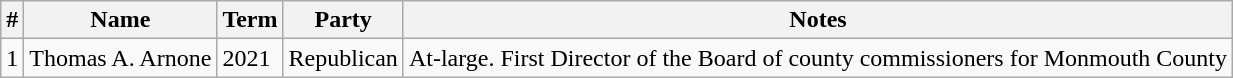<table class=wikitable>
<tr>
<th>#</th>
<th>Name</th>
<th>Term</th>
<th>Party</th>
<th>Notes</th>
</tr>
<tr>
<td>1</td>
<td>Thomas A. Arnone</td>
<td>2021</td>
<td>Republican</td>
<td>At-large. First Director of the Board of county commissioners for Monmouth County</td>
</tr>
</table>
